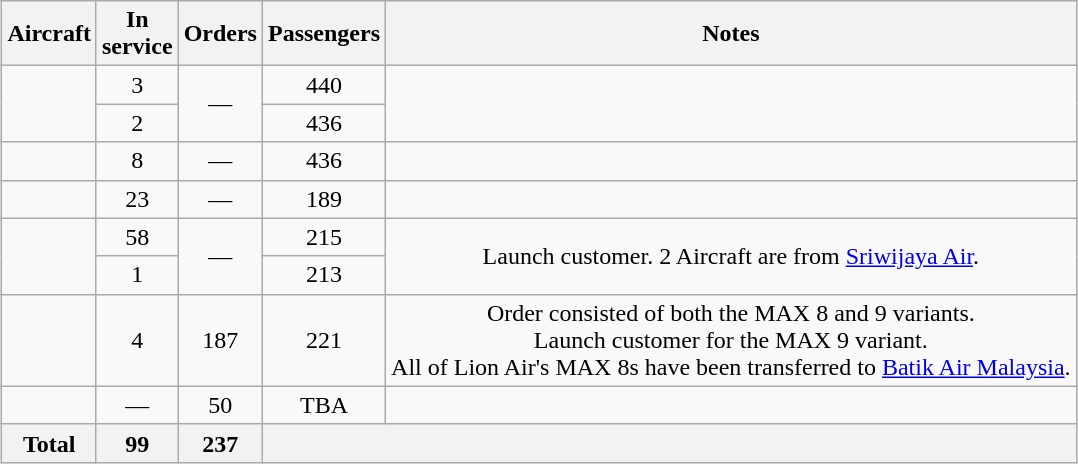<table class="wikitable" style="margin:0.5em auto; text-align:center">
<tr>
<th>Aircraft</th>
<th>In <br> service</th>
<th>Orders</th>
<th>Passengers</th>
<th>Notes</th>
</tr>
<tr>
<td rowspan="2"></td>
<td>3</td>
<td rowspan="2">—</td>
<td>440</td>
<td rowspan="2"></td>
</tr>
<tr>
<td>2</td>
<td>436</td>
</tr>
<tr>
<td></td>
<td>8</td>
<td>—</td>
<td>436</td>
<td></td>
</tr>
<tr>
<td></td>
<td>23</td>
<td>—</td>
<td>189</td>
<td></td>
</tr>
<tr>
<td rowspan="2"></td>
<td>58</td>
<td rowspan="2">—</td>
<td>215</td>
<td rowspan="2">Launch customer. 2 Aircraft are from <a href='#'>Sriwijaya Air</a>.</td>
</tr>
<tr>
<td>1</td>
<td>213</td>
</tr>
<tr>
<td></td>
<td>4</td>
<td>187</td>
<td>221</td>
<td>Order consisted of both the MAX 8 and 9 variants.<br> Launch customer for the MAX 9 variant.<br> All of Lion Air's MAX 8s have been transferred to <a href='#'>Batik Air Malaysia</a>.</td>
</tr>
<tr>
<td></td>
<td>—</td>
<td>50</td>
<td>TBA</td>
<td></td>
</tr>
<tr>
<th>Total</th>
<th>99</th>
<th>237</th>
<th colspan=3></th>
</tr>
</table>
